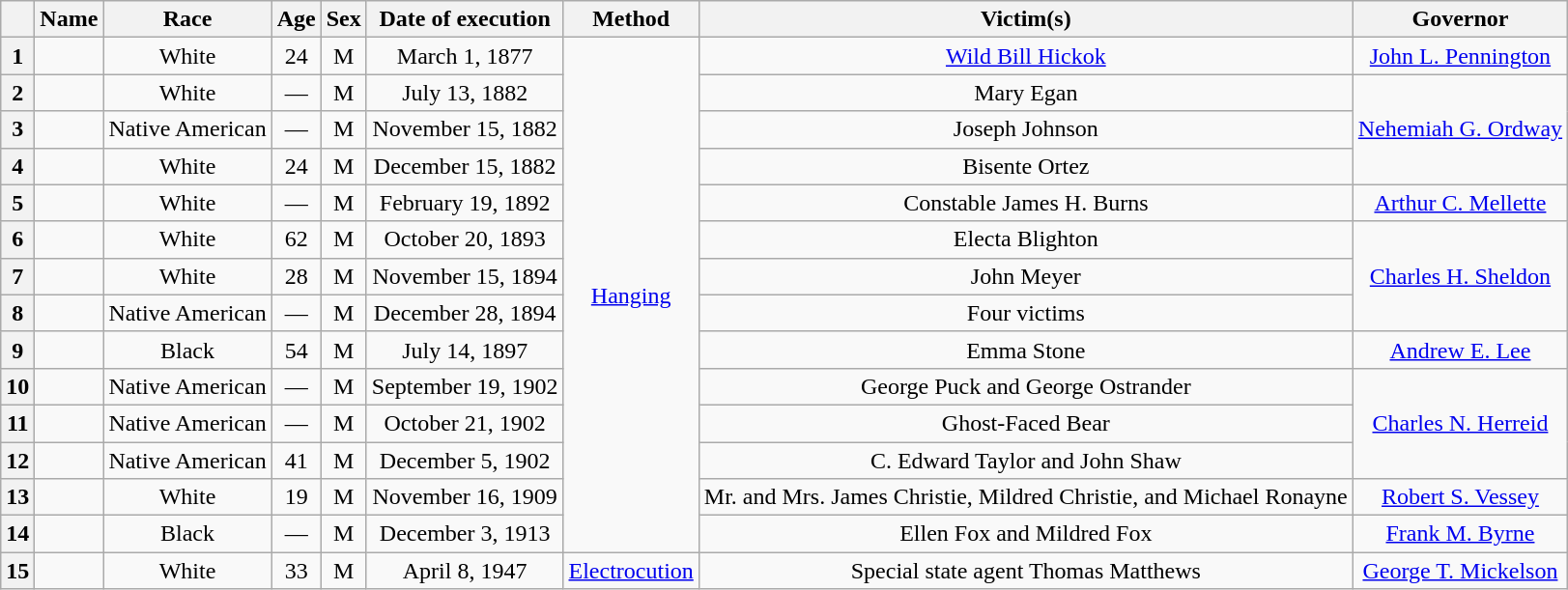<table class="wikitable sortable" style="text-align:center;">
<tr>
<th scope="col"></th>
<th scope="col">Name</th>
<th scope="col">Race</th>
<th scope="col">Age</th>
<th scope="col">Sex</th>
<th scope="col" data-sort-type="date">Date of execution</th>
<th scope="col">Method</th>
<th scope="col">Victim(s)</th>
<th scope="col">Governor</th>
</tr>
<tr>
<th scope="row">1</th>
<td></td>
<td>White</td>
<td>24</td>
<td>M</td>
<td>March 1, 1877</td>
<td rowspan="14"><a href='#'>Hanging</a></td>
<td><a href='#'>Wild Bill Hickok</a></td>
<td><a href='#'>John L. Pennington</a></td>
</tr>
<tr>
<th scope="row">2</th>
<td></td>
<td>White</td>
<td>—</td>
<td>M</td>
<td>July 13, 1882</td>
<td>Mary Egan</td>
<td rowspan="3"><a href='#'>Nehemiah G. Ordway</a></td>
</tr>
<tr>
<th scope="row">3</th>
<td></td>
<td>Native American</td>
<td>—</td>
<td>M</td>
<td>November 15, 1882</td>
<td>Joseph Johnson</td>
</tr>
<tr>
<th scope="row">4</th>
<td></td>
<td>White</td>
<td>24</td>
<td>M</td>
<td>December 15, 1882</td>
<td>Bisente Ortez</td>
</tr>
<tr>
<th scope="row">5</th>
<td></td>
<td>White</td>
<td>—</td>
<td>M</td>
<td>February 19, 1892</td>
<td>Constable James H. Burns</td>
<td><a href='#'>Arthur C. Mellette</a></td>
</tr>
<tr>
<th scope="row">6</th>
<td></td>
<td>White</td>
<td>62</td>
<td>M</td>
<td>October 20, 1893</td>
<td>Electa Blighton</td>
<td rowspan="3"><a href='#'>Charles H. Sheldon</a></td>
</tr>
<tr>
<th scope="row">7</th>
<td></td>
<td>White</td>
<td>28</td>
<td>M</td>
<td>November 15, 1894</td>
<td>John Meyer</td>
</tr>
<tr>
<th scope="row">8</th>
<td></td>
<td>Native American</td>
<td>—</td>
<td>M</td>
<td>December 28, 1894</td>
<td>Four victims</td>
</tr>
<tr>
<th scope="row">9</th>
<td></td>
<td>Black</td>
<td>54</td>
<td>M</td>
<td>July 14, 1897</td>
<td>Emma Stone</td>
<td><a href='#'>Andrew E. Lee</a></td>
</tr>
<tr>
<th scope="row">10</th>
<td></td>
<td>Native American</td>
<td>—</td>
<td>M</td>
<td>September 19, 1902</td>
<td>George Puck and George Ostrander</td>
<td rowspan="3"><a href='#'>Charles N. Herreid</a></td>
</tr>
<tr>
<th scope="row">11</th>
<td></td>
<td>Native American</td>
<td>—</td>
<td>M</td>
<td>October 21, 1902</td>
<td>Ghost-Faced Bear</td>
</tr>
<tr>
<th scope="row">12</th>
<td></td>
<td>Native American</td>
<td>41</td>
<td>M</td>
<td>December 5, 1902</td>
<td>C. Edward Taylor and John Shaw</td>
</tr>
<tr>
<th scope="row">13</th>
<td></td>
<td>White</td>
<td>19</td>
<td>M</td>
<td>November 16, 1909</td>
<td>Mr. and Mrs. James Christie, Mildred Christie, and Michael Ronayne</td>
<td><a href='#'>Robert S. Vessey</a></td>
</tr>
<tr>
<th scope="row">14</th>
<td></td>
<td>Black</td>
<td>—</td>
<td>M</td>
<td>December 3, 1913</td>
<td>Ellen Fox and Mildred Fox</td>
<td><a href='#'>Frank M. Byrne</a></td>
</tr>
<tr>
<th scope="row">15</th>
<td></td>
<td>White</td>
<td>33</td>
<td>M</td>
<td>April 8, 1947</td>
<td><a href='#'>Electrocution</a></td>
<td>Special state agent Thomas Matthews</td>
<td><a href='#'>George T. Mickelson</a></td>
</tr>
</table>
